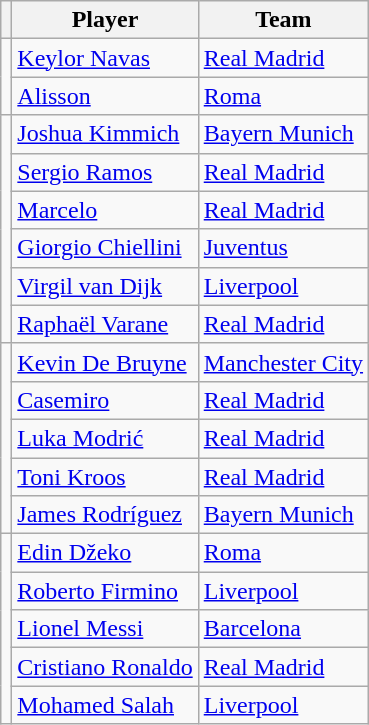<table class="wikitable" style="text-align:center">
<tr>
<th></th>
<th>Player</th>
<th>Team</th>
</tr>
<tr>
<td rowspan=2></td>
<td align=left> <a href='#'>Keylor Navas</a></td>
<td align=left> <a href='#'>Real Madrid</a></td>
</tr>
<tr>
<td align=left> <a href='#'>Alisson</a></td>
<td align=left> <a href='#'>Roma</a></td>
</tr>
<tr>
<td rowspan=6></td>
<td align=left> <a href='#'>Joshua Kimmich</a></td>
<td align=left> <a href='#'>Bayern Munich</a></td>
</tr>
<tr>
<td align=left> <a href='#'>Sergio Ramos</a></td>
<td align=left> <a href='#'>Real Madrid</a></td>
</tr>
<tr>
<td align=left> <a href='#'>Marcelo</a></td>
<td align=left> <a href='#'>Real Madrid</a></td>
</tr>
<tr>
<td align=left> <a href='#'>Giorgio Chiellini</a></td>
<td align=left> <a href='#'>Juventus</a></td>
</tr>
<tr>
<td align=left> <a href='#'>Virgil van Dijk</a></td>
<td align=left> <a href='#'>Liverpool</a></td>
</tr>
<tr>
<td align=left> <a href='#'>Raphaël Varane</a></td>
<td align=left> <a href='#'>Real Madrid</a></td>
</tr>
<tr>
<td rowspan=5></td>
<td align=left> <a href='#'>Kevin De Bruyne</a></td>
<td align=left> <a href='#'>Manchester City</a></td>
</tr>
<tr>
<td align=left> <a href='#'>Casemiro</a></td>
<td align=left> <a href='#'>Real Madrid</a></td>
</tr>
<tr>
<td align=left> <a href='#'>Luka Modrić</a></td>
<td align=left> <a href='#'>Real Madrid</a></td>
</tr>
<tr>
<td align=left> <a href='#'>Toni Kroos</a></td>
<td align=left> <a href='#'>Real Madrid</a></td>
</tr>
<tr>
<td align=left> <a href='#'>James Rodríguez</a></td>
<td align=left> <a href='#'>Bayern Munich</a></td>
</tr>
<tr>
<td rowspan=5></td>
<td align=left> <a href='#'>Edin Džeko</a></td>
<td align=left> <a href='#'>Roma</a></td>
</tr>
<tr>
<td align=left> <a href='#'>Roberto Firmino</a></td>
<td align=left> <a href='#'>Liverpool</a></td>
</tr>
<tr>
<td align=left> <a href='#'>Lionel Messi</a></td>
<td align=left> <a href='#'>Barcelona</a></td>
</tr>
<tr>
<td align=left> <a href='#'>Cristiano Ronaldo</a></td>
<td align=left> <a href='#'>Real Madrid</a></td>
</tr>
<tr>
<td align=left> <a href='#'>Mohamed Salah</a></td>
<td align=left> <a href='#'>Liverpool</a></td>
</tr>
</table>
